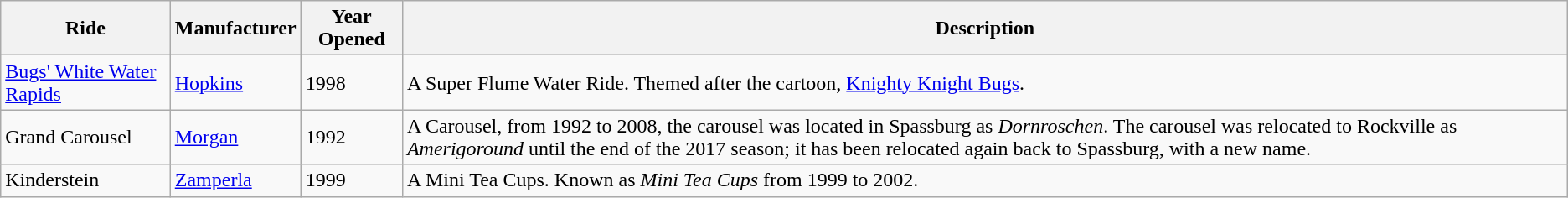<table class=wikitable>
<tr>
<th>Ride</th>
<th>Manufacturer</th>
<th>Year Opened</th>
<th>Description</th>
</tr>
<tr>
<td><a href='#'>Bugs' White Water Rapids</a></td>
<td><a href='#'>Hopkins</a></td>
<td>1998</td>
<td>A Super Flume Water Ride. Themed after the cartoon, <a href='#'>Knighty Knight Bugs</a>.</td>
</tr>
<tr>
<td>Grand Carousel</td>
<td><a href='#'>Morgan</a></td>
<td>1992</td>
<td>A Carousel, from 1992 to 2008, the carousel was located in Spassburg as <em>Dornroschen</em>. The carousel was relocated to Rockville as <em>Amerigoround</em> until the end of the 2017 season; it has been relocated again back to Spassburg, with a new name.</td>
</tr>
<tr>
<td>Kinderstein</td>
<td><a href='#'>Zamperla</a></td>
<td>1999</td>
<td>A Mini Tea Cups. Known as <em>Mini Tea Cups</em> from 1999 to 2002.</td>
</tr>
</table>
